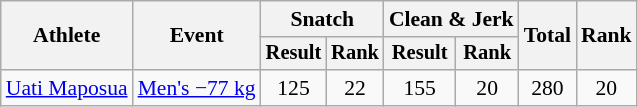<table class="wikitable" style="font-size:90%">
<tr>
<th rowspan="2">Athlete</th>
<th rowspan="2">Event</th>
<th colspan="2">Snatch</th>
<th colspan="2">Clean & Jerk</th>
<th rowspan="2">Total</th>
<th rowspan="2">Rank</th>
</tr>
<tr style="font-size:95%">
<th>Result</th>
<th>Rank</th>
<th>Result</th>
<th>Rank</th>
</tr>
<tr align=center>
<td align=left><a href='#'>Uati Maposua</a></td>
<td align=left><a href='#'>Men's −77 kg</a></td>
<td>125</td>
<td>22</td>
<td>155</td>
<td>20</td>
<td>280</td>
<td>20</td>
</tr>
</table>
